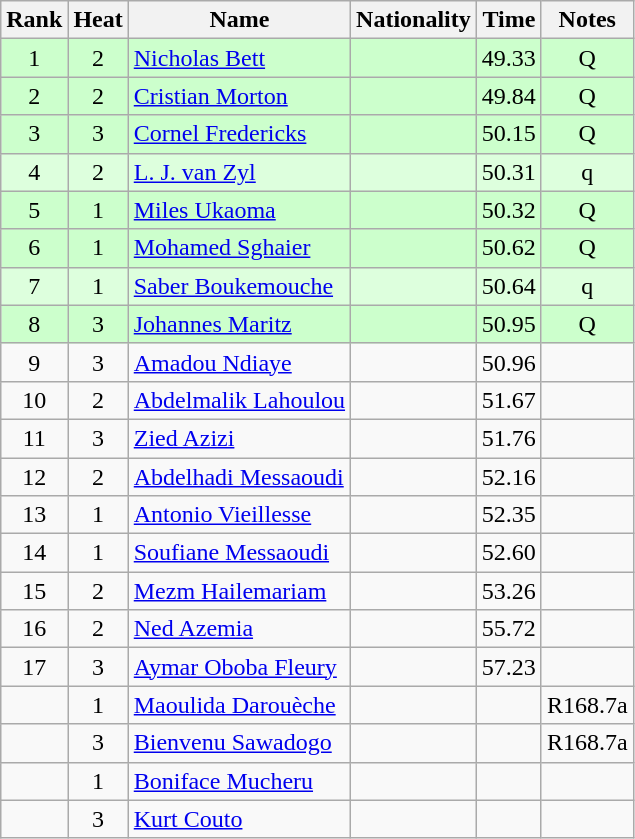<table class="wikitable sortable" style="text-align:center">
<tr>
<th>Rank</th>
<th>Heat</th>
<th>Name</th>
<th>Nationality</th>
<th>Time</th>
<th>Notes</th>
</tr>
<tr bgcolor=ccffcc>
<td>1</td>
<td>2</td>
<td align=left><a href='#'>Nicholas Bett</a></td>
<td align=left></td>
<td>49.33</td>
<td>Q</td>
</tr>
<tr bgcolor=ccffcc>
<td>2</td>
<td>2</td>
<td align=left><a href='#'>Cristian Morton</a></td>
<td align=left></td>
<td>49.84</td>
<td>Q</td>
</tr>
<tr bgcolor=ccffcc>
<td>3</td>
<td>3</td>
<td align=left><a href='#'>Cornel Fredericks</a></td>
<td align=left></td>
<td>50.15</td>
<td>Q</td>
</tr>
<tr bgcolor=ddffdd>
<td>4</td>
<td>2</td>
<td align=left><a href='#'>L. J. van Zyl</a></td>
<td align=left></td>
<td>50.31</td>
<td>q</td>
</tr>
<tr bgcolor=ccffcc>
<td>5</td>
<td>1</td>
<td align=left><a href='#'>Miles Ukaoma</a></td>
<td align=left></td>
<td>50.32</td>
<td>Q</td>
</tr>
<tr bgcolor=ccffcc>
<td>6</td>
<td>1</td>
<td align=left><a href='#'>Mohamed Sghaier</a></td>
<td align=left></td>
<td>50.62</td>
<td>Q</td>
</tr>
<tr bgcolor=ddffdd>
<td>7</td>
<td>1</td>
<td align=left><a href='#'>Saber Boukemouche</a></td>
<td align=left></td>
<td>50.64</td>
<td>q</td>
</tr>
<tr bgcolor=ccffcc>
<td>8</td>
<td>3</td>
<td align=left><a href='#'>Johannes Maritz</a></td>
<td align=left></td>
<td>50.95</td>
<td>Q</td>
</tr>
<tr>
<td>9</td>
<td>3</td>
<td align=left><a href='#'>Amadou Ndiaye</a></td>
<td align=left></td>
<td>50.96</td>
<td></td>
</tr>
<tr>
<td>10</td>
<td>2</td>
<td align=left><a href='#'>Abdelmalik Lahoulou</a></td>
<td align=left></td>
<td>51.67</td>
<td></td>
</tr>
<tr>
<td>11</td>
<td>3</td>
<td align=left><a href='#'>Zied Azizi</a></td>
<td align=left></td>
<td>51.76</td>
<td></td>
</tr>
<tr>
<td>12</td>
<td>2</td>
<td align=left><a href='#'>Abdelhadi Messaoudi</a></td>
<td align=left></td>
<td>52.16</td>
<td></td>
</tr>
<tr>
<td>13</td>
<td>1</td>
<td align=left><a href='#'>Antonio Vieillesse</a></td>
<td align=left></td>
<td>52.35</td>
<td></td>
</tr>
<tr>
<td>14</td>
<td>1</td>
<td align=left><a href='#'>Soufiane Messaoudi</a></td>
<td align=left></td>
<td>52.60</td>
<td></td>
</tr>
<tr>
<td>15</td>
<td>2</td>
<td align=left><a href='#'>Mezm Hailemariam</a></td>
<td align=left></td>
<td>53.26</td>
<td></td>
</tr>
<tr>
<td>16</td>
<td>2</td>
<td align=left><a href='#'>Ned Azemia</a></td>
<td align=left></td>
<td>55.72</td>
<td></td>
</tr>
<tr>
<td>17</td>
<td>3</td>
<td align=left><a href='#'>Aymar Oboba Fleury</a></td>
<td align=left></td>
<td>57.23</td>
<td></td>
</tr>
<tr>
<td></td>
<td>1</td>
<td align=left><a href='#'>Maoulida Darouèche</a></td>
<td align=left></td>
<td></td>
<td>R168.7a</td>
</tr>
<tr>
<td></td>
<td>3</td>
<td align=left><a href='#'>Bienvenu Sawadogo</a></td>
<td align=left></td>
<td></td>
<td>R168.7a</td>
</tr>
<tr>
<td></td>
<td>1</td>
<td align=left><a href='#'>Boniface Mucheru</a></td>
<td align=left></td>
<td></td>
<td></td>
</tr>
<tr>
<td></td>
<td>3</td>
<td align=left><a href='#'>Kurt Couto</a></td>
<td align=left></td>
<td></td>
<td></td>
</tr>
</table>
